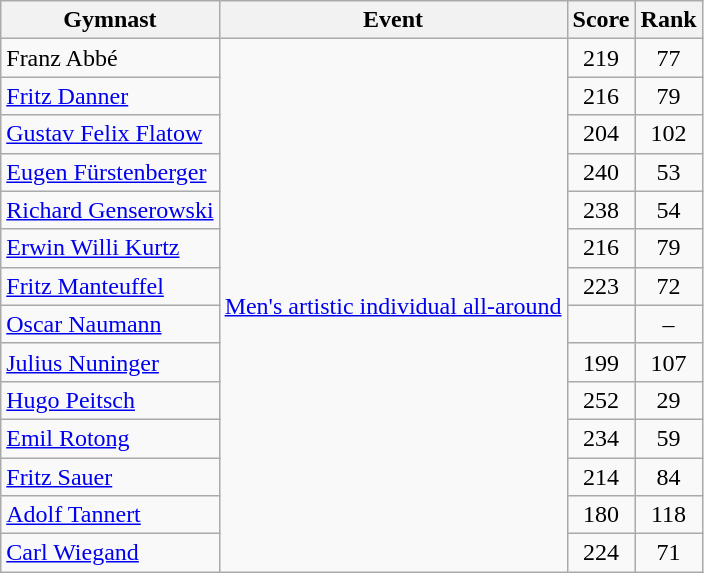<table class=wikitable>
<tr>
<th>Gymnast</th>
<th>Event</th>
<th>Score</th>
<th>Rank</th>
</tr>
<tr align=center>
<td align=left>Franz Abbé</td>
<td rowspan=14><a href='#'>Men's artistic individual all-around</a></td>
<td>219</td>
<td>77</td>
</tr>
<tr align=center>
<td align=left><a href='#'>Fritz Danner</a></td>
<td>216</td>
<td>79</td>
</tr>
<tr align=center>
<td align=left><a href='#'>Gustav Felix Flatow</a></td>
<td>204</td>
<td>102</td>
</tr>
<tr align=center>
<td align=left><a href='#'>Eugen Fürstenberger</a></td>
<td>240</td>
<td>53</td>
</tr>
<tr align=center>
<td align=left><a href='#'>Richard Genserowski</a></td>
<td>238</td>
<td>54</td>
</tr>
<tr align=center>
<td align=left><a href='#'>Erwin Willi Kurtz</a></td>
<td>216</td>
<td>79</td>
</tr>
<tr align=center>
<td align=left><a href='#'>Fritz Manteuffel</a></td>
<td>223</td>
<td>72</td>
</tr>
<tr align=center>
<td align=left><a href='#'>Oscar Naumann</a></td>
<td></td>
<td>–</td>
</tr>
<tr align=center>
<td align=left><a href='#'>Julius Nuninger</a></td>
<td>199</td>
<td>107</td>
</tr>
<tr align=center>
<td align=left><a href='#'>Hugo Peitsch</a></td>
<td>252</td>
<td>29</td>
</tr>
<tr align=center>
<td align=left><a href='#'>Emil Rotong</a></td>
<td>234</td>
<td>59</td>
</tr>
<tr align=center>
<td align=left><a href='#'>Fritz Sauer</a></td>
<td>214</td>
<td>84</td>
</tr>
<tr align=center>
<td align=left><a href='#'>Adolf Tannert</a></td>
<td>180</td>
<td>118</td>
</tr>
<tr align=center>
<td align=left><a href='#'>Carl Wiegand</a></td>
<td>224</td>
<td>71</td>
</tr>
</table>
